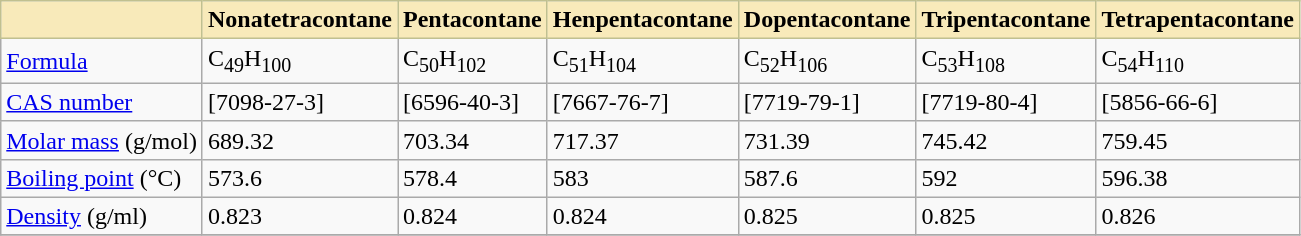<table class="wikitable" border="1" style="float: center; clear: center; margin: 0 0 1em 1em; border-collapse: collapse;">
<tr>
<th cellspacing="3" style="border: 1px solid #C0C090; background-color: #F8EABA; margin-bottom: 3px;"></th>
<th cellspacing="3" style="border: 1px solid #C0C090; background-color: #F8EABA; margin-bottom: 3px;">Nonatetracontane</th>
<th cellspacing="3" style="border: 1px solid #C0C090; background-color: #F8EABA; margin-bottom: 3px;">Pentacontane</th>
<th cellspacing="3" style="border: 1px solid #C0C090; background-color: #F8EABA; margin-bottom: 3px;">Henpentacontane</th>
<th cellspacing="3" style="border: 1px solid #C0C090; background-color: #F8EABA; margin-bottom: 3px;">Dopentacontane</th>
<th cellspacing="3" style="border: 1px solid #C0C090; background-color: #F8EABA; margin-bottom: 3px;">Tripentacontane</th>
<th cellspacing="3" style="border: 1px solid #C0C090; background-color: #F8EABA; margin-bottom: 3px;">Tetrapentacontane</th>
</tr>
<tr>
<td><a href='#'>Formula</a></td>
<td>C<sub>49</sub>H<sub>100</sub></td>
<td>C<sub>50</sub>H<sub>102</sub></td>
<td>C<sub>51</sub>H<sub>104</sub></td>
<td>C<sub>52</sub>H<sub>106</sub></td>
<td>C<sub>53</sub>H<sub>108</sub></td>
<td>C<sub>54</sub>H<sub>110</sub></td>
</tr>
<tr>
<td><a href='#'>CAS number</a></td>
<td>[7098-27-3]</td>
<td>[6596-40-3]</td>
<td>[7667-76-7]</td>
<td>[7719-79-1]</td>
<td>[7719-80-4]</td>
<td>[5856-66-6]</td>
</tr>
<tr>
<td><a href='#'>Molar mass</a> (g/mol)</td>
<td>689.32</td>
<td>703.34</td>
<td>717.37</td>
<td>731.39</td>
<td>745.42</td>
<td>759.45</td>
</tr>
<tr>
<td><a href='#'>Boiling point</a> (°C)</td>
<td>573.6</td>
<td>578.4</td>
<td>583</td>
<td>587.6</td>
<td>592</td>
<td>596.38</td>
</tr>
<tr>
<td><a href='#'>Density</a> (g/ml)</td>
<td>0.823</td>
<td>0.824</td>
<td>0.824</td>
<td>0.825</td>
<td>0.825</td>
<td>0.826</td>
</tr>
<tr>
</tr>
</table>
